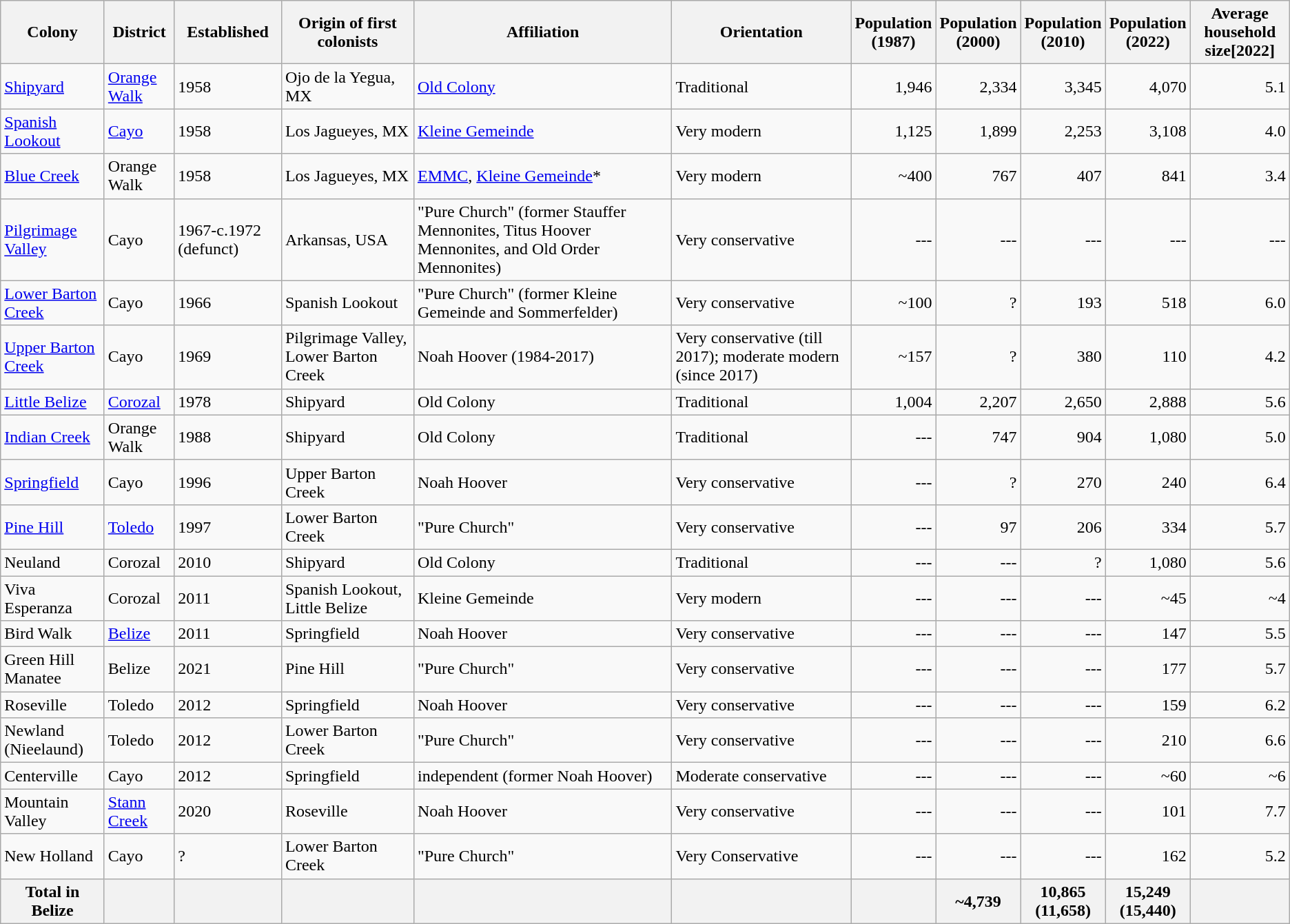<table class="wikitable sortable">
<tr>
<th>Colony</th>
<th>District</th>
<th>Established</th>
<th>Origin of first colonists</th>
<th>Affiliation</th>
<th>Orientation</th>
<th>Population<br>(1987)</th>
<th>Population<br>(2000)</th>
<th>Population<br>(2010)</th>
<th>Population<br>(2022)</th>
<th>Average<br>household size[2022]</th>
</tr>
<tr>
<td><a href='#'>Shipyard</a></td>
<td><a href='#'>Orange Walk</a></td>
<td>1958</td>
<td>Ojo de la Yegua, MX</td>
<td><a href='#'>Old Colony</a></td>
<td>Traditional</td>
<td align=right>1,946</td>
<td align=right>2,334</td>
<td align=right>3,345</td>
<td align=right>4,070</td>
<td align="right">5.1</td>
</tr>
<tr>
<td><a href='#'>Spanish Lookout</a></td>
<td><a href='#'>Cayo</a></td>
<td>1958</td>
<td>Los Jagueyes, MX</td>
<td><a href='#'>Kleine Gemeinde</a></td>
<td>Very modern</td>
<td align=right>1,125</td>
<td align=right>1,899</td>
<td align=right>2,253</td>
<td align=right>3,108</td>
<td align="right">4.0</td>
</tr>
<tr>
<td><a href='#'>Blue Creek</a></td>
<td>Orange Walk</td>
<td>1958</td>
<td>Los Jagueyes, MX</td>
<td><a href='#'>EMMC</a>, <a href='#'>Kleine Gemeinde</a>*</td>
<td>Very modern</td>
<td align=right>~400</td>
<td align=right>767</td>
<td align=right>407</td>
<td align=right>841</td>
<td align="right">3.4</td>
</tr>
<tr>
<td><a href='#'>Pilgrimage Valley</a></td>
<td>Cayo</td>
<td>1967-c.1972 (defunct)</td>
<td>Arkansas, USA</td>
<td>"Pure Church" (former Stauffer Mennonites, Titus Hoover Mennonites, and Old Order Mennonites)</td>
<td>Very conservative</td>
<td align=right>---</td>
<td align=right>---</td>
<td align=right>---</td>
<td align=right>---</td>
<td align="right">---</td>
</tr>
<tr>
<td><a href='#'>Lower Barton Creek</a></td>
<td>Cayo</td>
<td>1966</td>
<td>Spanish Lookout</td>
<td>"Pure Church" (former Kleine Gemeinde and Sommerfelder)</td>
<td>Very conservative</td>
<td align=right>~100</td>
<td align=right>?</td>
<td align=right>193</td>
<td align=right>518</td>
<td align="right">6.0</td>
</tr>
<tr>
<td><a href='#'>Upper Barton Creek</a></td>
<td>Cayo</td>
<td>1969</td>
<td>Pilgrimage Valley, Lower Barton Creek</td>
<td>Noah Hoover (1984-2017)</td>
<td>Very conservative (till 2017); moderate modern (since 2017)</td>
<td align=right>~157</td>
<td align=right>?</td>
<td align=right>380</td>
<td align=right>110</td>
<td align="right">4.2</td>
</tr>
<tr>
<td><a href='#'>Little Belize</a></td>
<td><a href='#'>Corozal</a></td>
<td>1978</td>
<td>Shipyard</td>
<td>Old Colony</td>
<td>Traditional</td>
<td align=right>1,004</td>
<td align=right>2,207</td>
<td align=right>2,650</td>
<td align=right>2,888</td>
<td align="right">5.6</td>
</tr>
<tr>
<td><a href='#'>Indian Creek</a></td>
<td>Orange Walk</td>
<td>1988</td>
<td>Shipyard</td>
<td>Old Colony</td>
<td>Traditional</td>
<td align=right>---</td>
<td align=right>747</td>
<td align=right>904</td>
<td align=right>1,080</td>
<td align="right">5.0</td>
</tr>
<tr>
<td><a href='#'>Springfield</a></td>
<td>Cayo</td>
<td>1996</td>
<td>Upper Barton Creek</td>
<td>Noah Hoover</td>
<td>Very conservative</td>
<td align=right>---</td>
<td align=right>?</td>
<td align=right>270</td>
<td align=right>240</td>
<td align="right">6.4</td>
</tr>
<tr>
<td><a href='#'>Pine Hill</a></td>
<td><a href='#'>Toledo</a></td>
<td>1997</td>
<td>Lower Barton Creek</td>
<td>"Pure Church"</td>
<td>Very conservative</td>
<td align=right>---</td>
<td align=right>97</td>
<td align=right>206</td>
<td align=right>334</td>
<td align="right">5.7</td>
</tr>
<tr>
<td>Neuland</td>
<td>Corozal</td>
<td>2010</td>
<td>Shipyard</td>
<td>Old Colony</td>
<td>Traditional</td>
<td align=right>---</td>
<td align=right>---</td>
<td align=right>?</td>
<td align=right>1,080</td>
<td align="right">5.6</td>
</tr>
<tr>
<td>Viva Esperanza</td>
<td>Corozal</td>
<td>2011</td>
<td>Spanish Lookout, Little Belize</td>
<td>Kleine Gemeinde</td>
<td>Very modern</td>
<td align=right>---</td>
<td align=right>---</td>
<td align=right>---</td>
<td align=right>~45</td>
<td align=right>~4</td>
</tr>
<tr>
<td>Bird Walk</td>
<td><a href='#'>Belize</a></td>
<td>2011</td>
<td>Springfield</td>
<td>Noah Hoover</td>
<td>Very conservative</td>
<td align=right>---</td>
<td align=right>---</td>
<td align=right>---</td>
<td align=right>147</td>
<td align=right>5.5</td>
</tr>
<tr>
<td>Green Hill Manatee</td>
<td>Belize</td>
<td>2021</td>
<td>Pine Hill</td>
<td>"Pure Church"</td>
<td>Very conservative</td>
<td align=right>---</td>
<td align=right>---</td>
<td align=right>---</td>
<td align=right>177</td>
<td align=right>5.7</td>
</tr>
<tr>
<td>Roseville</td>
<td>Toledo</td>
<td>2012</td>
<td>Springfield</td>
<td>Noah Hoover</td>
<td>Very conservative</td>
<td align=right>---</td>
<td align=right>---</td>
<td align=right>---</td>
<td align=right>159</td>
<td align=right>6.2</td>
</tr>
<tr>
<td>Newland (Nieelaund)</td>
<td>Toledo</td>
<td>2012</td>
<td>Lower Barton Creek</td>
<td>"Pure Church"</td>
<td>Very conservative</td>
<td align=right>---</td>
<td align=right>---</td>
<td align=right>---</td>
<td align=right>210</td>
<td align=right>6.6</td>
</tr>
<tr>
<td>Centerville</td>
<td>Cayo</td>
<td>2012</td>
<td>Springfield</td>
<td>independent (former Noah Hoover)</td>
<td>Moderate conservative</td>
<td align=right>---</td>
<td align=right>---</td>
<td align=right>---</td>
<td align=right>~60</td>
<td align=right>~6</td>
</tr>
<tr>
<td>Mountain Valley</td>
<td><a href='#'>Stann Creek</a></td>
<td>2020</td>
<td>Roseville</td>
<td>Noah Hoover</td>
<td>Very conservative</td>
<td align=right>---</td>
<td align=right>---</td>
<td align=right>---</td>
<td align=right>101</td>
<td align=right>7.7</td>
</tr>
<tr>
<td>New Holland</td>
<td>Cayo</td>
<td>?</td>
<td>Lower Barton Creek</td>
<td>"Pure Church"</td>
<td>Very Conservative</td>
<td align=right>---</td>
<td align=right>---</td>
<td align=right>---</td>
<td align=right>162</td>
<td align=right>5.2</td>
</tr>
<tr class="sortbottom">
<th>Total in Belize</th>
<th></th>
<th></th>
<th></th>
<th></th>
<th></th>
<th></th>
<th align="right">~4,739</th>
<th align="right">10,865<br>(11,658)</th>
<th align="right">15,249<br>(15,440)</th>
<th></th>
</tr>
</table>
